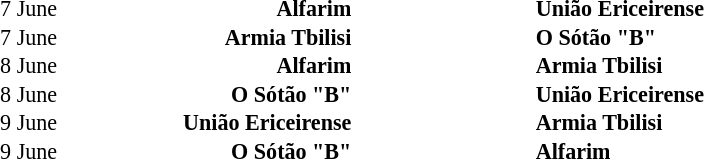<table>
<tr style="vertical-align:top">
<td style="min-width:44em;" width=50%><br></td>
<td style="min-width:36em;"><br><table width=100%  style="font-size:92%; font-weight:bold; white-space: nowrap" cellspacing=0>
<tr>
<td width=8% rowspan=7></td>
<td width=10% height=15></td>
<td width=3% rowspan=7></td>
<td width=28%></td>
<td width=3% rowspan=7></td>
<td width=15%></td>
<td width=3% rowspan=7></td>
<td width=28%></td>
<td width=2% rowspan=7></td>
</tr>
<tr>
<td style="font-weight:normal">7 June</td>
<td align=right>Alfarim </td>
<td align=center></td>
<td align=left> União Ericeirense</td>
</tr>
<tr>
<td style="font-weight:normal">7 June</td>
<td align=right>Armia Tbilisi </td>
<td align=center></td>
<td align=left> O Sótão "B"</td>
</tr>
<tr>
<td style="font-weight:normal">8 June</td>
<td align=right>Alfarim </td>
<td align=center></td>
<td align=left> Armia Tbilisi</td>
</tr>
<tr>
<td style="font-weight:normal">8 June</td>
<td align=right>O Sótão "B" </td>
<td align=center></td>
<td align=left> União Ericeirense</td>
</tr>
<tr>
<td style="font-weight:normal">9 June</td>
<td align=right>União Ericeirense </td>
<td align=center></td>
<td align=left> Armia Tbilisi</td>
</tr>
<tr>
<td style="font-weight:normal">9 June</td>
<td align=right>O Sótão "B" </td>
<td align=center></td>
<td align=left> Alfarim</td>
</tr>
</table>
</td>
</tr>
</table>
